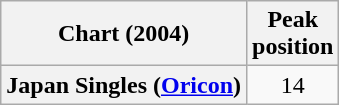<table class="wikitable plainrowheaders">
<tr>
<th>Chart (2004)</th>
<th>Peak<br>position</th>
</tr>
<tr>
<th scope="row">Japan Singles (<a href='#'>Oricon</a>)</th>
<td style="text-align:center;">14</td>
</tr>
</table>
